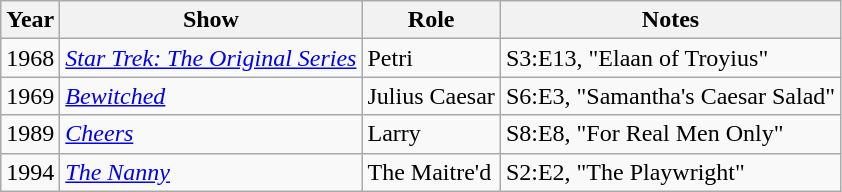<table class="wikitable">
<tr>
<th>Year</th>
<th>Show</th>
<th>Role</th>
<th>Notes</th>
</tr>
<tr>
<td>1968</td>
<td><em><a href='#'>Star Trek: The Original Series</a></em></td>
<td>Petri</td>
<td>S3:E13, "Elaan of Troyius"</td>
</tr>
<tr>
<td>1969</td>
<td><em><a href='#'>Bewitched</a></em></td>
<td>Julius Caesar</td>
<td>S6:E3, "Samantha's Caesar Salad"</td>
</tr>
<tr>
<td>1989</td>
<td><em><a href='#'>Cheers</a></em></td>
<td>Larry</td>
<td>S8:E8, "For Real Men Only"</td>
</tr>
<tr>
<td>1994</td>
<td><a href='#'><em>The Nanny</em></a></td>
<td>The Maitre'd</td>
<td>S2:E2, "The Playwright"</td>
</tr>
</table>
